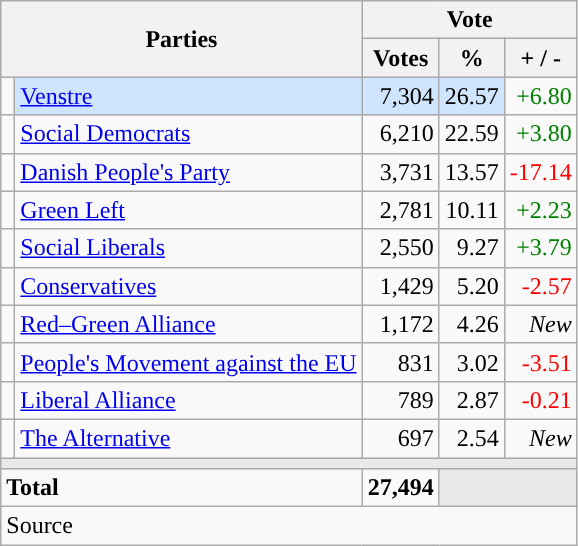<table class="wikitable" style="text-align:right;">
<tr>
<th style="text-align:centre;" rowspan="2" colspan="2" width="225">Parties</th>
<th colspan="3">Vote</th>
</tr>
<tr>
<th width="15">Votes</th>
<th width="15">%</th>
<th width="15">+ / -</th>
</tr>
<tr>
<td width="2" style="color:inherit;background:"></td>
<td bgcolor=#cfe5fe   align="left"><a href='#'>Venstre</a></td>
<td bgcolor=#cfe5fe>7,304</td>
<td bgcolor=#cfe5fe>26.57</td>
<td style=color:green;>+6.80</td>
</tr>
<tr>
<td width="2" style="color:inherit;background:"></td>
<td align="left"><a href='#'>Social Democrats</a></td>
<td>6,210</td>
<td>22.59</td>
<td style=color:green;>+3.80</td>
</tr>
<tr>
<td width="2" style="color:inherit;background:"></td>
<td align="left"><a href='#'>Danish People's Party</a></td>
<td>3,731</td>
<td>13.57</td>
<td style=color:red;>-17.14</td>
</tr>
<tr>
<td width="2" style="color:inherit;background:"></td>
<td align="left"><a href='#'>Green Left</a></td>
<td>2,781</td>
<td>10.11</td>
<td style=color:green;>+2.23</td>
</tr>
<tr>
<td width="2" style="color:inherit;background:"></td>
<td align="left"><a href='#'>Social Liberals</a></td>
<td>2,550</td>
<td>9.27</td>
<td style=color:green;>+3.79</td>
</tr>
<tr>
<td width="2" style="color:inherit;background:"></td>
<td align="left"><a href='#'>Conservatives</a></td>
<td>1,429</td>
<td>5.20</td>
<td style=color:red;>-2.57</td>
</tr>
<tr>
<td width="2" style="color:inherit;background:"></td>
<td align="left"><a href='#'>Red–Green Alliance</a></td>
<td>1,172</td>
<td>4.26</td>
<td><em>New</em></td>
</tr>
<tr>
<td width="2" style="color:inherit;background:"></td>
<td align="left"><a href='#'>People's Movement against the EU</a></td>
<td>831</td>
<td>3.02</td>
<td style=color:red;>-3.51</td>
</tr>
<tr>
<td width="2" style="color:inherit;background:"></td>
<td align="left"><a href='#'>Liberal Alliance</a></td>
<td>789</td>
<td>2.87</td>
<td style=color:red;>-0.21</td>
</tr>
<tr>
<td width="2" style="color:inherit;background:"></td>
<td align="left"><a href='#'>The Alternative</a></td>
<td>697</td>
<td>2.54</td>
<td><em>New</em></td>
</tr>
<tr>
<td colspan="7" bgcolor="#E9E9E9"></td>
</tr>
<tr>
<td align="left" colspan="2"><strong>Total</strong></td>
<td><strong>27,494</strong></td>
<td bgcolor="#E9E9E9" colspan="2"></td>
</tr>
<tr>
<td align="left" colspan="6">Source</td>
</tr>
</table>
